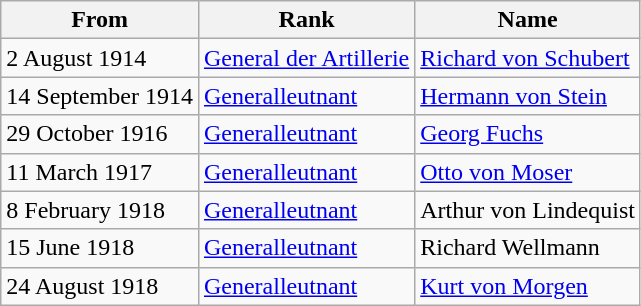<table class="wikitable">
<tr>
<th>From</th>
<th>Rank</th>
<th>Name</th>
</tr>
<tr>
<td>2 August 1914</td>
<td><a href='#'>General der Artillerie</a></td>
<td><a href='#'>Richard von Schubert</a></td>
</tr>
<tr>
<td>14 September 1914</td>
<td><a href='#'>Generalleutnant</a></td>
<td><a href='#'>Hermann von Stein</a></td>
</tr>
<tr>
<td>29 October 1916</td>
<td><a href='#'>Generalleutnant</a></td>
<td><a href='#'>Georg Fuchs</a></td>
</tr>
<tr>
<td>11 March 1917</td>
<td><a href='#'>Generalleutnant</a></td>
<td><a href='#'>Otto von Moser</a></td>
</tr>
<tr>
<td>8 February 1918</td>
<td><a href='#'>Generalleutnant</a></td>
<td>Arthur von Lindequist</td>
</tr>
<tr>
<td>15 June 1918</td>
<td><a href='#'>Generalleutnant</a></td>
<td>Richard Wellmann</td>
</tr>
<tr>
<td>24 August 1918</td>
<td><a href='#'>Generalleutnant</a></td>
<td><a href='#'>Kurt von Morgen</a></td>
</tr>
</table>
